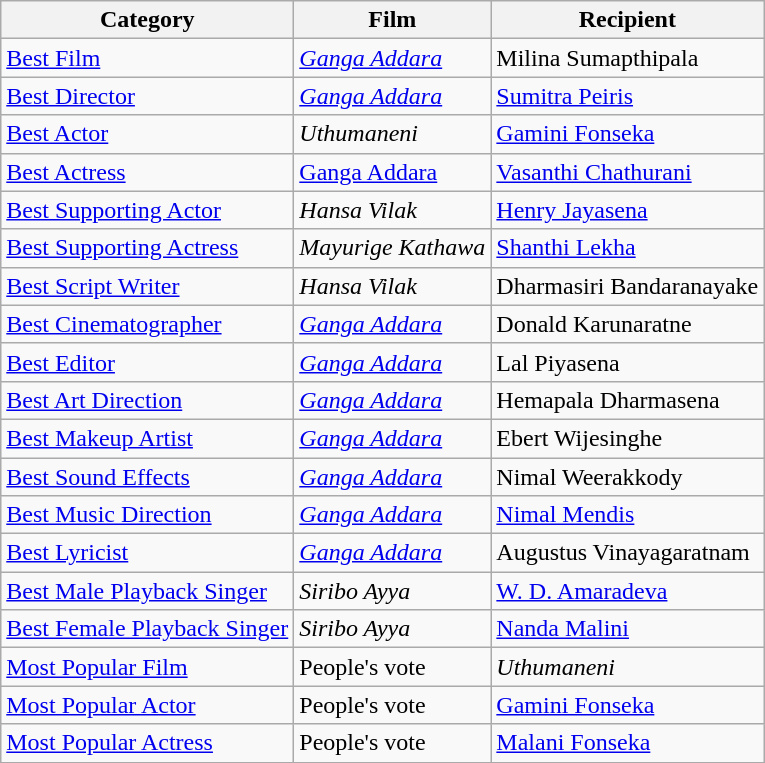<table class="wikitable plainrowheaders sortable">
<tr>
<th scope="col">Category</th>
<th scope="col">Film</th>
<th scope="col">Recipient</th>
</tr>
<tr>
<td><a href='#'>Best Film</a></td>
<td><em><a href='#'>Ganga Addara</a></em></td>
<td>Milina Sumapthipala</td>
</tr>
<tr>
<td><a href='#'>Best Director</a></td>
<td><em><a href='#'>Ganga Addara</a></em></td>
<td><a href='#'>Sumitra Peiris</a></td>
</tr>
<tr>
<td><a href='#'>Best Actor</a></td>
<td><em>Uthumaneni<strong></td>
<td><a href='#'>Gamini Fonseka</a></td>
</tr>
<tr>
<td><a href='#'>Best Actress</a></td>
<td></em><a href='#'>Ganga Addara</a></strong></td>
<td><a href='#'>Vasanthi Chathurani</a></td>
</tr>
<tr>
<td><a href='#'>Best Supporting Actor</a></td>
<td><em>Hansa Vilak</em></td>
<td><a href='#'>Henry Jayasena</a></td>
</tr>
<tr>
<td><a href='#'>Best Supporting Actress</a></td>
<td><em>Mayurige Kathawa</em></td>
<td><a href='#'>Shanthi Lekha</a></td>
</tr>
<tr>
<td><a href='#'>Best Script Writer</a></td>
<td><em>Hansa Vilak</em></td>
<td>Dharmasiri Bandaranayake</td>
</tr>
<tr>
<td><a href='#'>Best Cinematographer</a></td>
<td><em><a href='#'>Ganga Addara</a></em></td>
<td>Donald Karunaratne</td>
</tr>
<tr>
<td><a href='#'>Best Editor</a></td>
<td><em><a href='#'>Ganga Addara</a></em></td>
<td>Lal Piyasena</td>
</tr>
<tr>
<td><a href='#'>Best Art Direction</a></td>
<td><em><a href='#'>Ganga Addara</a></em></td>
<td>Hemapala Dharmasena</td>
</tr>
<tr>
<td><a href='#'>Best Makeup Artist</a></td>
<td><em><a href='#'>Ganga Addara</a></em></td>
<td>Ebert Wijesinghe</td>
</tr>
<tr>
<td><a href='#'>Best Sound Effects</a></td>
<td><em><a href='#'>Ganga Addara</a></em></td>
<td>Nimal Weerakkody</td>
</tr>
<tr>
<td><a href='#'>Best Music Direction</a></td>
<td><em><a href='#'>Ganga Addara</a></em></td>
<td><a href='#'>Nimal Mendis</a></td>
</tr>
<tr>
<td><a href='#'>Best Lyricist</a></td>
<td><em><a href='#'>Ganga Addara</a></em></td>
<td>Augustus Vinayagaratnam</td>
</tr>
<tr>
<td><a href='#'>Best Male Playback Singer</a></td>
<td><em>Siribo Ayya</em></td>
<td><a href='#'>W. D. Amaradeva</a></td>
</tr>
<tr>
<td><a href='#'>Best Female Playback Singer</a></td>
<td><em>Siribo Ayya</em></td>
<td><a href='#'>Nanda Malini</a></td>
</tr>
<tr>
<td><a href='#'>Most Popular Film</a></td>
<td>People's vote</td>
<td><em>Uthumaneni</em></td>
</tr>
<tr>
<td><a href='#'>Most Popular Actor</a></td>
<td>People's vote</td>
<td><a href='#'>Gamini Fonseka</a></td>
</tr>
<tr>
<td><a href='#'>Most Popular Actress</a></td>
<td>People's vote</td>
<td><a href='#'>Malani Fonseka</a></td>
</tr>
</table>
